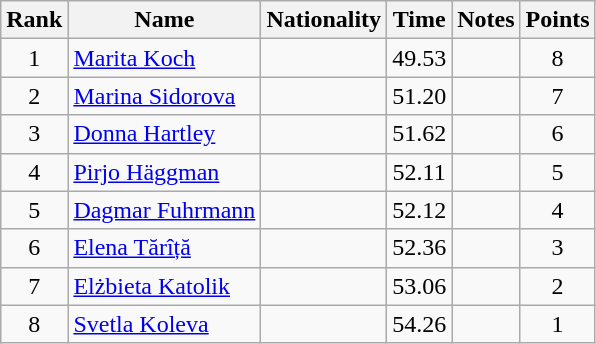<table class="wikitable sortable" style="text-align:center">
<tr>
<th>Rank</th>
<th>Name</th>
<th>Nationality</th>
<th>Time</th>
<th>Notes</th>
<th>Points</th>
</tr>
<tr>
<td>1</td>
<td align=left><a href='#'>Marita Koch</a></td>
<td align=left></td>
<td>49.53</td>
<td></td>
<td>8</td>
</tr>
<tr>
<td>2</td>
<td align=left><a href='#'>Marina Sidorova</a></td>
<td align=left></td>
<td>51.20</td>
<td></td>
<td>7</td>
</tr>
<tr>
<td>3</td>
<td align=left><a href='#'>Donna Hartley</a></td>
<td align=left></td>
<td>51.62</td>
<td></td>
<td>6</td>
</tr>
<tr>
<td>4</td>
<td align=left><a href='#'>Pirjo Häggman</a></td>
<td align=left></td>
<td>52.11</td>
<td></td>
<td>5</td>
</tr>
<tr>
<td>5</td>
<td align=left><a href='#'>Dagmar Fuhrmann</a></td>
<td align=left></td>
<td>52.12</td>
<td></td>
<td>4</td>
</tr>
<tr>
<td>6</td>
<td align=left><a href='#'>Elena Tărîță</a></td>
<td align=left></td>
<td>52.36</td>
<td></td>
<td>3</td>
</tr>
<tr>
<td>7</td>
<td align=left><a href='#'>Elżbieta Katolik</a></td>
<td align=left></td>
<td>53.06</td>
<td></td>
<td>2</td>
</tr>
<tr>
<td>8</td>
<td align=left><a href='#'>Svetla Koleva</a></td>
<td align=left></td>
<td>54.26</td>
<td></td>
<td>1</td>
</tr>
</table>
